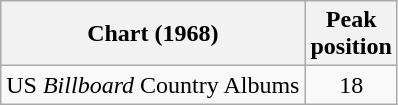<table class="wikitable">
<tr>
<th>Chart (1968)</th>
<th>Peak<br>position</th>
</tr>
<tr>
<td>US <em>Billboard</em> Country Albums</td>
<td align="center">18</td>
</tr>
</table>
